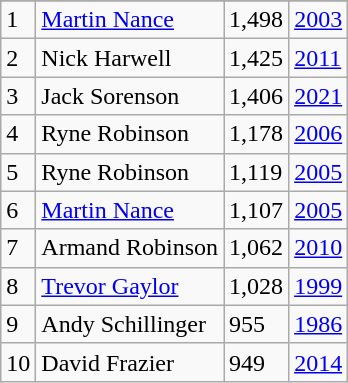<table class="wikitable">
<tr>
</tr>
<tr>
<td>1</td>
<td><a href='#'>Martin Nance</a></td>
<td>1,498</td>
<td><a href='#'>2003</a></td>
</tr>
<tr>
<td>2</td>
<td>Nick Harwell</td>
<td>1,425</td>
<td><a href='#'>2011</a></td>
</tr>
<tr>
<td>3</td>
<td>Jack Sorenson</td>
<td>1,406</td>
<td><a href='#'>2021</a></td>
</tr>
<tr>
<td>4</td>
<td>Ryne Robinson</td>
<td>1,178</td>
<td><a href='#'>2006</a></td>
</tr>
<tr>
<td>5</td>
<td>Ryne Robinson</td>
<td>1,119</td>
<td><a href='#'>2005</a></td>
</tr>
<tr>
<td>6</td>
<td><a href='#'>Martin Nance</a></td>
<td>1,107</td>
<td><a href='#'>2005</a></td>
</tr>
<tr>
<td>7</td>
<td>Armand Robinson</td>
<td>1,062</td>
<td><a href='#'>2010</a></td>
</tr>
<tr>
<td>8</td>
<td><a href='#'>Trevor Gaylor</a></td>
<td>1,028</td>
<td><a href='#'>1999</a></td>
</tr>
<tr>
<td>9</td>
<td>Andy Schillinger</td>
<td>955</td>
<td><a href='#'>1986</a></td>
</tr>
<tr>
<td>10</td>
<td>David Frazier</td>
<td>949</td>
<td><a href='#'>2014</a></td>
</tr>
</table>
